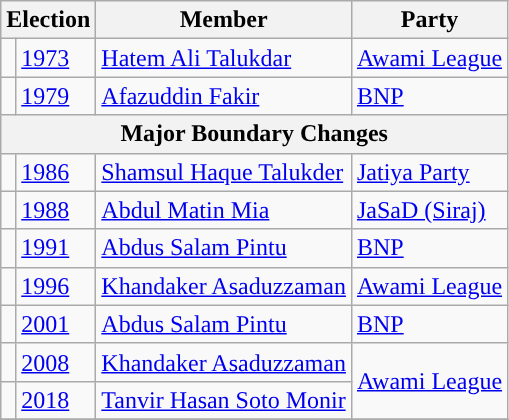<table class="wikitable">
<tr>
<th colspan="2">Election</th>
<th>Member</th>
<th>Party</th>
</tr>
<tr>
<td style="background-color:"></td>
<td><a href='#'>1973</a></td>
<td><a href='#'>Hatem Ali Talukdar</a></td>
<td><a href='#'>Awami League</a></td>
</tr>
<tr>
<td style="background-color:"></td>
<td><a href='#'>1979</a></td>
<td><a href='#'>Afazuddin Fakir</a></td>
<td><a href='#'>BNP</a></td>
</tr>
<tr>
<th colspan="4">Major Boundary Changes</th>
</tr>
<tr>
<td style="background-color:"></td>
<td><a href='#'>1986</a></td>
<td><a href='#'>Shamsul Haque Talukder</a></td>
<td><a href='#'>Jatiya Party</a></td>
</tr>
<tr>
<td style="background-color:"></td>
<td><a href='#'>1988</a></td>
<td><a href='#'>Abdul Matin Mia</a></td>
<td><a href='#'>JaSaD (Siraj)</a></td>
</tr>
<tr>
<td style="background-color:"></td>
<td><a href='#'>1991</a></td>
<td><a href='#'>Abdus Salam Pintu</a></td>
<td><a href='#'>BNP</a></td>
</tr>
<tr>
<td style="background-color:"></td>
<td><a href='#'>1996</a></td>
<td><a href='#'>Khandaker Asaduzzaman</a></td>
<td><a href='#'>Awami League</a></td>
</tr>
<tr>
<td style="background-color:"></td>
<td><a href='#'>2001</a></td>
<td><a href='#'>Abdus Salam Pintu</a></td>
<td><a href='#'>BNP</a></td>
</tr>
<tr>
<td style="background-color:"></td>
<td><a href='#'>2008</a></td>
<td><a href='#'>Khandaker Asaduzzaman</a></td>
<td rowspan="2"><a href='#'>Awami League</a></td>
</tr>
<tr>
<td style="background-color:"></td>
<td><a href='#'>2018</a></td>
<td><a href='#'>Tanvir Hasan Soto Monir</a></td>
</tr>
<tr>
</tr>
</table>
